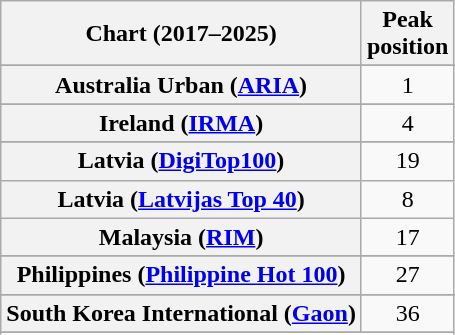<table class="wikitable sortable plainrowheaders" style="text-align:center">
<tr>
<th scope="col">Chart (2017–2025)</th>
<th scope="col">Peak<br>position</th>
</tr>
<tr>
</tr>
<tr>
<th scope="row">Australia Urban (<a href='#'>ARIA</a>)</th>
<td>1</td>
</tr>
<tr>
</tr>
<tr>
</tr>
<tr>
</tr>
<tr>
</tr>
<tr>
</tr>
<tr>
</tr>
<tr>
</tr>
<tr>
</tr>
<tr>
</tr>
<tr>
</tr>
<tr>
</tr>
<tr>
</tr>
<tr>
<th scope="row">Ireland (<a href='#'>IRMA</a>)</th>
<td>4</td>
</tr>
<tr>
</tr>
<tr>
<th scope="row">Latvia (<a href='#'>DigiTop100</a>)</th>
<td>19</td>
</tr>
<tr>
<th scope="row">Latvia (<a href='#'>Latvijas Top 40</a>)</th>
<td>8</td>
</tr>
<tr>
<th scope="row">Malaysia (<a href='#'>RIM</a>)</th>
<td>17</td>
</tr>
<tr>
</tr>
<tr>
</tr>
<tr>
</tr>
<tr>
</tr>
<tr>
<th scope="row">Philippines (<a href='#'>Philippine Hot 100</a>)</th>
<td>27</td>
</tr>
<tr>
</tr>
<tr>
</tr>
<tr>
</tr>
<tr>
<th scope="row">South Korea International (<a href='#'>Gaon</a>)</th>
<td>36</td>
</tr>
<tr>
</tr>
<tr>
</tr>
<tr>
</tr>
<tr>
</tr>
<tr>
</tr>
<tr>
</tr>
<tr>
</tr>
<tr>
</tr>
<tr>
</tr>
<tr>
</tr>
<tr>
</tr>
</table>
